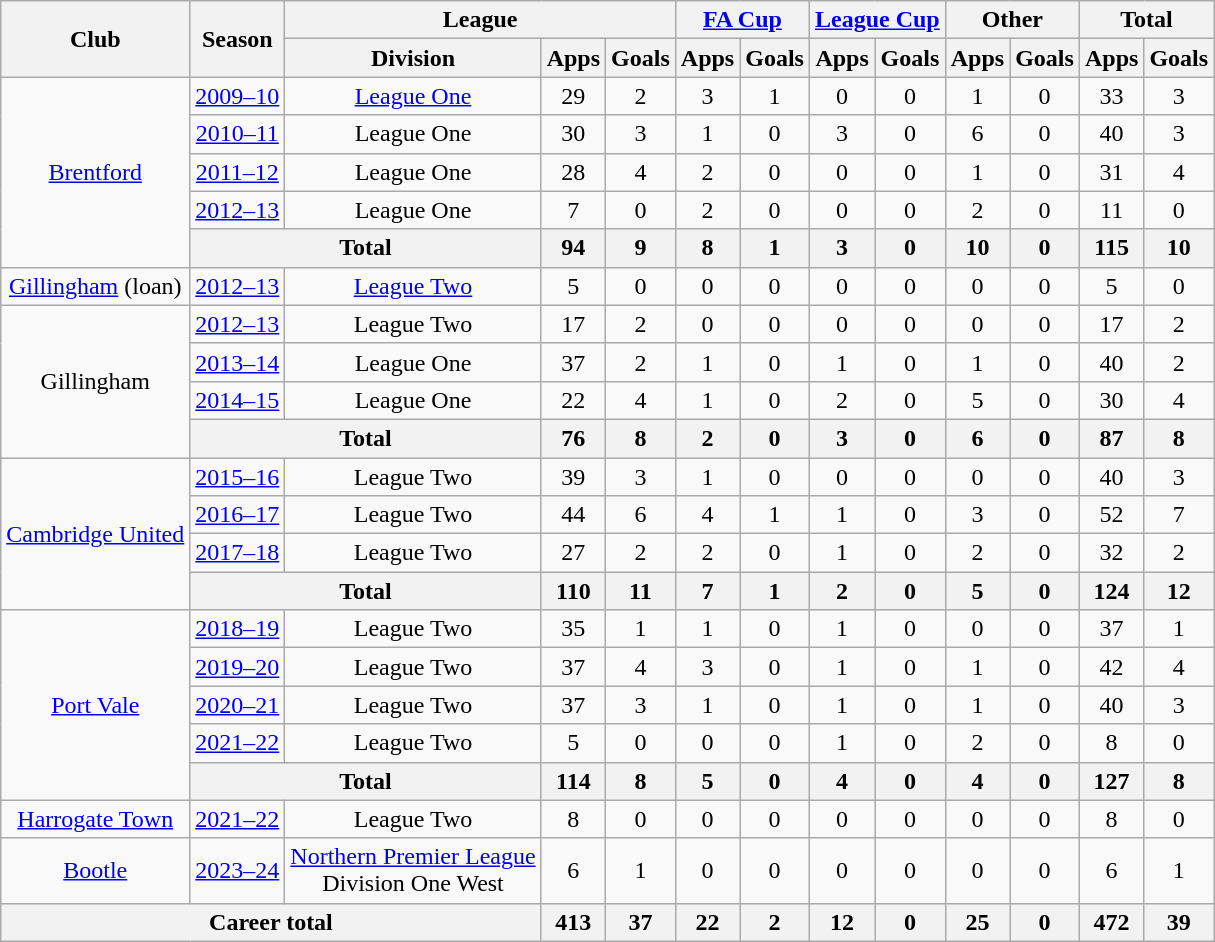<table class="wikitable" style="text-align:center">
<tr>
<th rowspan="2">Club</th>
<th rowspan="2">Season</th>
<th colspan="3">League</th>
<th colspan="2"><a href='#'>FA Cup</a></th>
<th colspan="2"><a href='#'>League Cup</a></th>
<th colspan="2">Other</th>
<th colspan="2">Total</th>
</tr>
<tr>
<th>Division</th>
<th>Apps</th>
<th>Goals</th>
<th>Apps</th>
<th>Goals</th>
<th>Apps</th>
<th>Goals</th>
<th>Apps</th>
<th>Goals</th>
<th>Apps</th>
<th>Goals</th>
</tr>
<tr>
<td rowspan="5"><a href='#'>Brentford</a></td>
<td><a href='#'>2009–10</a></td>
<td><a href='#'>League One</a></td>
<td>29</td>
<td>2</td>
<td>3</td>
<td>1</td>
<td>0</td>
<td>0</td>
<td>1</td>
<td>0</td>
<td>33</td>
<td>3</td>
</tr>
<tr>
<td><a href='#'>2010–11</a></td>
<td>League One</td>
<td>30</td>
<td>3</td>
<td>1</td>
<td>0</td>
<td>3</td>
<td>0</td>
<td>6</td>
<td>0</td>
<td>40</td>
<td>3</td>
</tr>
<tr>
<td><a href='#'>2011–12</a></td>
<td>League One</td>
<td>28</td>
<td>4</td>
<td>2</td>
<td>0</td>
<td>0</td>
<td>0</td>
<td>1</td>
<td>0</td>
<td>31</td>
<td>4</td>
</tr>
<tr>
<td><a href='#'>2012–13</a></td>
<td>League One</td>
<td>7</td>
<td>0</td>
<td>2</td>
<td>0</td>
<td>0</td>
<td>0</td>
<td>2</td>
<td>0</td>
<td>11</td>
<td>0</td>
</tr>
<tr>
<th colspan="2">Total</th>
<th>94</th>
<th>9</th>
<th>8</th>
<th>1</th>
<th>3</th>
<th>0</th>
<th>10</th>
<th>0</th>
<th>115</th>
<th>10</th>
</tr>
<tr>
<td><a href='#'>Gillingham</a> (loan)</td>
<td><a href='#'>2012–13</a></td>
<td><a href='#'>League Two</a></td>
<td>5</td>
<td>0</td>
<td>0</td>
<td>0</td>
<td>0</td>
<td>0</td>
<td>0</td>
<td>0</td>
<td>5</td>
<td>0</td>
</tr>
<tr>
<td rowspan="4">Gillingham</td>
<td><a href='#'>2012–13</a></td>
<td>League Two</td>
<td>17</td>
<td>2</td>
<td>0</td>
<td>0</td>
<td>0</td>
<td>0</td>
<td>0</td>
<td>0</td>
<td>17</td>
<td>2</td>
</tr>
<tr>
<td><a href='#'>2013–14</a></td>
<td>League One</td>
<td>37</td>
<td>2</td>
<td>1</td>
<td>0</td>
<td>1</td>
<td>0</td>
<td>1</td>
<td>0</td>
<td>40</td>
<td>2</td>
</tr>
<tr>
<td><a href='#'>2014–15</a></td>
<td>League One</td>
<td>22</td>
<td>4</td>
<td>1</td>
<td>0</td>
<td>2</td>
<td>0</td>
<td>5</td>
<td>0</td>
<td>30</td>
<td>4</td>
</tr>
<tr>
<th colspan="2">Total</th>
<th>76</th>
<th>8</th>
<th>2</th>
<th>0</th>
<th>3</th>
<th>0</th>
<th>6</th>
<th>0</th>
<th>87</th>
<th>8</th>
</tr>
<tr>
<td rowspan="4"><a href='#'>Cambridge United</a></td>
<td><a href='#'>2015–16</a></td>
<td>League Two</td>
<td>39</td>
<td>3</td>
<td>1</td>
<td>0</td>
<td>0</td>
<td>0</td>
<td>0</td>
<td>0</td>
<td>40</td>
<td>3</td>
</tr>
<tr>
<td><a href='#'>2016–17</a></td>
<td>League Two</td>
<td>44</td>
<td>6</td>
<td>4</td>
<td>1</td>
<td>1</td>
<td>0</td>
<td>3</td>
<td>0</td>
<td>52</td>
<td>7</td>
</tr>
<tr>
<td><a href='#'>2017–18</a></td>
<td>League Two</td>
<td>27</td>
<td>2</td>
<td>2</td>
<td>0</td>
<td>1</td>
<td>0</td>
<td>2</td>
<td>0</td>
<td>32</td>
<td>2</td>
</tr>
<tr>
<th colspan="2">Total</th>
<th>110</th>
<th>11</th>
<th>7</th>
<th>1</th>
<th>2</th>
<th>0</th>
<th>5</th>
<th>0</th>
<th>124</th>
<th>12</th>
</tr>
<tr>
<td rowspan="5"><a href='#'>Port Vale</a></td>
<td><a href='#'>2018–19</a></td>
<td>League Two</td>
<td>35</td>
<td>1</td>
<td>1</td>
<td>0</td>
<td>1</td>
<td>0</td>
<td>0</td>
<td>0</td>
<td>37</td>
<td>1</td>
</tr>
<tr>
<td><a href='#'>2019–20</a></td>
<td>League Two</td>
<td>37</td>
<td>4</td>
<td>3</td>
<td>0</td>
<td>1</td>
<td>0</td>
<td>1</td>
<td>0</td>
<td>42</td>
<td>4</td>
</tr>
<tr>
<td><a href='#'>2020–21</a></td>
<td>League Two</td>
<td>37</td>
<td>3</td>
<td>1</td>
<td>0</td>
<td>1</td>
<td>0</td>
<td>1</td>
<td>0</td>
<td>40</td>
<td>3</td>
</tr>
<tr>
<td><a href='#'>2021–22</a></td>
<td>League Two</td>
<td>5</td>
<td>0</td>
<td>0</td>
<td>0</td>
<td>1</td>
<td>0</td>
<td>2</td>
<td>0</td>
<td>8</td>
<td>0</td>
</tr>
<tr>
<th colspan="2">Total</th>
<th>114</th>
<th>8</th>
<th>5</th>
<th>0</th>
<th>4</th>
<th>0</th>
<th>4</th>
<th>0</th>
<th>127</th>
<th>8</th>
</tr>
<tr>
<td><a href='#'>Harrogate Town</a></td>
<td><a href='#'>2021–22</a></td>
<td>League Two</td>
<td>8</td>
<td>0</td>
<td>0</td>
<td>0</td>
<td>0</td>
<td>0</td>
<td>0</td>
<td>0</td>
<td>8</td>
<td>0</td>
</tr>
<tr>
<td><a href='#'>Bootle</a></td>
<td><a href='#'>2023–24</a></td>
<td><a href='#'>Northern Premier League</a><br>Division One West</td>
<td>6</td>
<td>1</td>
<td>0</td>
<td>0</td>
<td>0</td>
<td>0</td>
<td>0</td>
<td>0</td>
<td>6</td>
<td>1</td>
</tr>
<tr>
<th colspan="3">Career total</th>
<th>413</th>
<th>37</th>
<th>22</th>
<th>2</th>
<th>12</th>
<th>0</th>
<th>25</th>
<th>0</th>
<th>472</th>
<th>39</th>
</tr>
</table>
